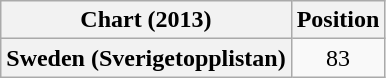<table class="wikitable plainrowheaders">
<tr>
<th>Chart (2013)</th>
<th>Position</th>
</tr>
<tr>
<th scope="row">Sweden (Sverigetopplistan)</th>
<td style="text-align:center;">83</td>
</tr>
</table>
